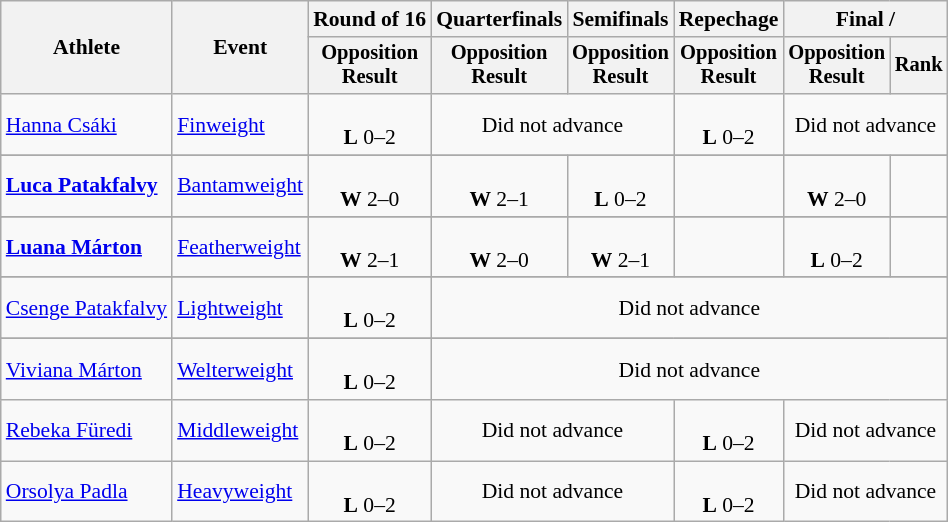<table class="wikitable" style="font-size:90%">
<tr>
<th rowspan=2>Athlete</th>
<th rowspan=2>Event</th>
<th>Round of 16</th>
<th>Quarterfinals</th>
<th>Semifinals</th>
<th>Repechage</th>
<th colspan=2>Final / </th>
</tr>
<tr style="font-size:95%">
<th>Opposition<br>Result</th>
<th>Opposition<br>Result</th>
<th>Opposition<br>Result</th>
<th>Opposition<br>Result</th>
<th>Opposition<br>Result</th>
<th>Rank</th>
</tr>
<tr align=center>
<td align=left><a href='#'>Hanna Csáki</a></td>
<td align=left><a href='#'>Finweight</a></td>
<td><br><strong>L</strong> 0–2</td>
<td colspan=2>Did not advance</td>
<td><br><strong>L</strong> 0–2</td>
<td colspan=2>Did not advance</td>
</tr>
<tr>
</tr>
<tr align=center>
<td align=left><strong><a href='#'>Luca Patakfalvy</a></strong></td>
<td align=left><a href='#'>Bantamweight</a></td>
<td><br><strong>W</strong> 2–0</td>
<td><br><strong>W</strong> 2–1</td>
<td><br><strong>L</strong> 0–2</td>
<td></td>
<td><br><strong>W</strong> 2–0</td>
<td></td>
</tr>
<tr>
</tr>
<tr align=center>
<td align=left><strong><a href='#'>Luana Márton</a></strong></td>
<td align=left><a href='#'>Featherweight</a></td>
<td><br><strong>W</strong> 2–1</td>
<td><br><strong>W</strong> 2–0</td>
<td><br><strong>W</strong> 2–1</td>
<td></td>
<td><br><strong>L</strong> 0–2</td>
<td></td>
</tr>
<tr>
</tr>
<tr align=center>
<td align=left><a href='#'>Csenge Patakfalvy</a></td>
<td align=left><a href='#'>Lightweight</a></td>
<td><br><strong>L</strong> 0–2</td>
<td colspan=5>Did not advance</td>
</tr>
<tr>
</tr>
<tr align=center>
<td align=left><a href='#'>Viviana Márton</a></td>
<td align=left><a href='#'>Welterweight</a></td>
<td><br><strong>L</strong> 0–2</td>
<td colspan=5>Did not advance</td>
</tr>
<tr align=center>
<td align=left><a href='#'>Rebeka Füredi</a></td>
<td align=left><a href='#'>Middleweight</a></td>
<td><br><strong>L</strong> 0–2</td>
<td colspan=2>Did not advance</td>
<td><br><strong>L</strong> 0–2</td>
<td colspan=2>Did not advance</td>
</tr>
<tr align=center>
<td align=left><a href='#'>Orsolya Padla</a></td>
<td align=left><a href='#'>Heavyweight</a></td>
<td><br><strong>L</strong> 0–2</td>
<td colspan=2>Did not advance</td>
<td><br><strong>L</strong> 0–2</td>
<td colspan=2>Did not advance</td>
</tr>
</table>
